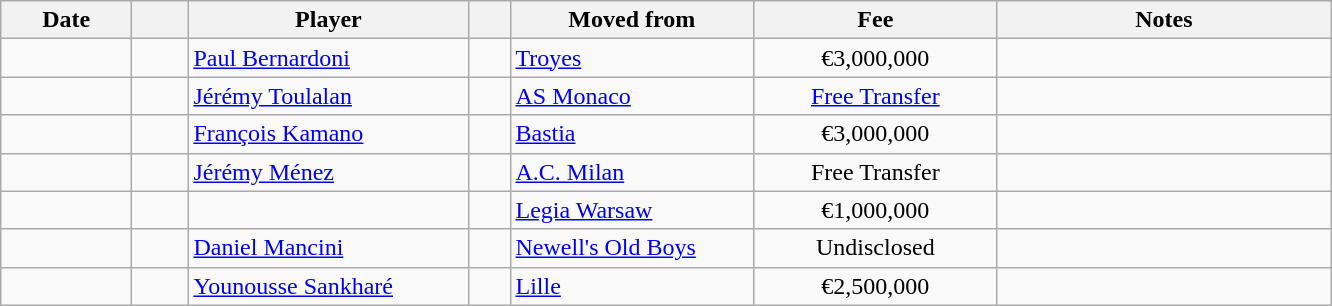<table class="wikitable sortable">
<tr>
<th style="width:80px;">Date</th>
<th style="width:30px;"></th>
<th style="width:180px;">Player</th>
<th style="width:20px;"></th>
<th style="width:155px;">Moved from</th>
<th style="width:155px;" class="unsortable">Fee</th>
<th style="width:215px;" class="unsortable">Notes</th>
</tr>
<tr>
<td></td>
<td align=center></td>
<td> <a href='#'>Paul Bernardoni</a></td>
<td></td>
<td> <a href='#'>Troyes</a></td>
<td align=center>€3,000,000</td>
<td align=center></td>
</tr>
<tr>
<td></td>
<td align=center></td>
<td> <a href='#'>Jérémy Toulalan</a></td>
<td></td>
<td> <a href='#'>AS Monaco</a></td>
<td align=center><a href='#'>Free Transfer</a></td>
<td align=center></td>
</tr>
<tr>
<td></td>
<td align=center></td>
<td> <a href='#'>François Kamano</a></td>
<td></td>
<td> <a href='#'>Bastia</a></td>
<td align=center>€3,000,000</td>
<td align=center></td>
</tr>
<tr>
<td></td>
<td align=center></td>
<td> <a href='#'>Jérémy Ménez</a></td>
<td></td>
<td> <a href='#'>A.C. Milan</a></td>
<td align=center>Free Transfer</td>
<td align=center></td>
</tr>
<tr>
<td></td>
<td align=center></td>
<td> </td>
<td></td>
<td> <a href='#'>Legia Warsaw</a></td>
<td align=center>€1,000,000</td>
<td align=center></td>
</tr>
<tr>
<td></td>
<td align=center></td>
<td> <a href='#'>Daniel Mancini</a></td>
<td></td>
<td> <a href='#'>Newell's Old Boys</a></td>
<td align=center>Undisclosed</td>
<td align=center></td>
</tr>
<tr>
<td></td>
<td align=center></td>
<td> <a href='#'>Younousse Sankharé</a></td>
<td></td>
<td> <a href='#'>Lille</a></td>
<td align=center>€2,500,000</td>
<td align=center></td>
</tr>
</table>
